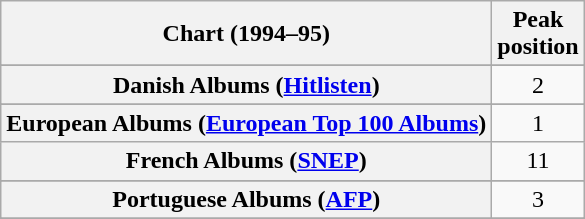<table class="wikitable sortable plainrowheaders" style="text-align:center;">
<tr>
<th>Chart (1994–95)</th>
<th>Peak <br> position</th>
</tr>
<tr>
</tr>
<tr>
</tr>
<tr>
</tr>
<tr>
</tr>
<tr>
<th scope="row">Danish Albums (<a href='#'>Hitlisten</a>)</th>
<td>2</td>
</tr>
<tr>
</tr>
<tr>
<th scope="row">European Albums (<a href='#'>European Top 100 Albums</a>)</th>
<td>1</td>
</tr>
<tr>
<th scope="row">French Albums (<a href='#'>SNEP</a>)</th>
<td>11</td>
</tr>
<tr>
</tr>
<tr>
</tr>
<tr>
</tr>
<tr>
</tr>
<tr>
</tr>
<tr>
<th scope="row">Portuguese Albums (<a href='#'>AFP</a>)</th>
<td>3</td>
</tr>
<tr>
</tr>
<tr>
</tr>
<tr>
</tr>
<tr>
</tr>
<tr>
</tr>
<tr>
</tr>
</table>
